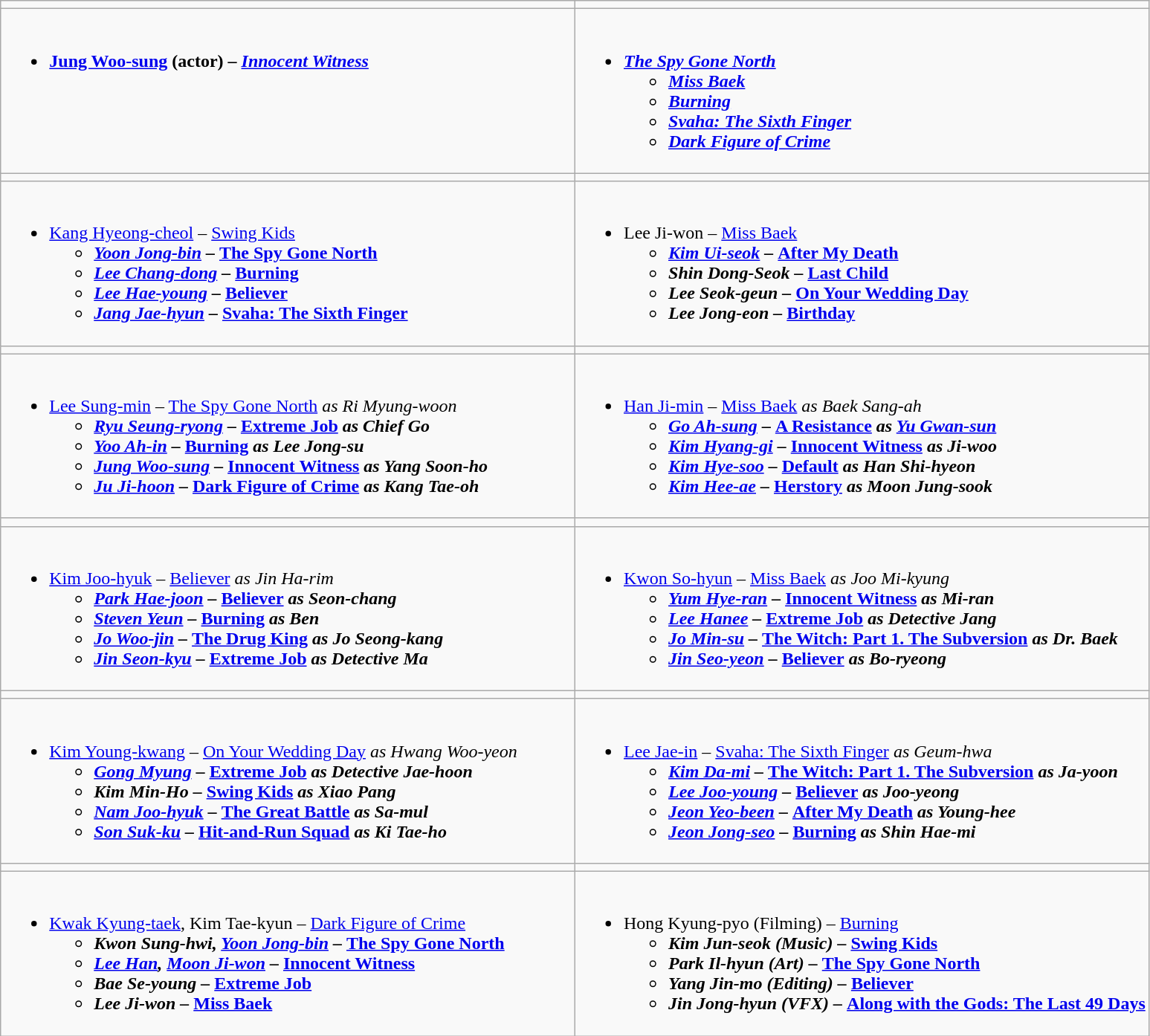<table class="wikitable">
<tr>
<td style="vertical-align:top; width:50%;"></td>
<td style="vertical-align:top; width:50%;"></td>
</tr>
<tr>
<td style="vertical-align:top"><br><ul><li><strong><a href='#'>Jung Woo-sung</a> (actor) – <em><a href='#'>Innocent Witness</a></em> </strong></li></ul></td>
<td style="vertical-align:top"><br><ul><li><strong><em><a href='#'>The Spy Gone North</a><em> <strong><ul><li></em><a href='#'>Miss Baek</a><em></li><li></em><a href='#'>Burning</a><em></li><li></em><a href='#'>Svaha: The Sixth Finger</a><em></li><li></em><a href='#'>Dark Figure of Crime</a><em></li></ul></li></ul></td>
</tr>
<tr>
<td style="vertical-align:top; width:50%;"></td>
<td style="vertical-align:top; width:50%;"></td>
</tr>
<tr>
<td style="vertical-align:top"><br><ul><li></strong><a href='#'>Kang Hyeong-cheol</a> – </em><a href='#'>Swing Kids</a><em> <strong><ul><li><a href='#'>Yoon Jong-bin</a> – </em><a href='#'>The Spy Gone North</a><em></li><li><a href='#'>Lee Chang-dong</a> – </em><a href='#'>Burning</a><em></li><li><a href='#'>Lee Hae-young</a> – </em><a href='#'>Believer</a><em></li><li><a href='#'>Jang Jae-hyun</a> – </em><a href='#'>Svaha: The Sixth Finger</a><em></li></ul></li></ul></td>
<td style="vertical-align:top"><br><ul><li></strong>Lee Ji-won – </em><a href='#'>Miss Baek</a><em> <strong><ul><li><a href='#'>Kim Ui-seok</a> – </em><a href='#'>After My Death</a><em></li><li>Shin Dong-Seok – </em><a href='#'>Last Child</a><em></li><li>Lee Seok-geun – </em><a href='#'>On Your Wedding Day</a><em></li><li>Lee Jong-eon – </em><a href='#'>Birthday</a><em></li></ul></li></ul></td>
</tr>
<tr>
<td style="vertical-align:top; width:50%;"></td>
<td style="vertical-align:top; width:50%;"></td>
</tr>
<tr>
<td style="vertical-align:top"><br><ul><li></strong><a href='#'>Lee Sung-min</a> – </em><a href='#'>The Spy Gone North</a><em> as Ri Myung-woon <strong><ul><li><a href='#'>Ryu Seung-ryong</a> – </em><a href='#'>Extreme Job</a><em> as Chief Go</li><li><a href='#'>Yoo Ah-in</a> – </em><a href='#'>Burning</a><em> as Lee Jong-su</li><li><a href='#'>Jung Woo-sung</a> – </em><a href='#'>Innocent Witness</a><em> as Yang Soon-ho</li><li><a href='#'>Ju Ji-hoon</a> – </em><a href='#'>Dark Figure of Crime</a><em> as Kang Tae-oh</li></ul></li></ul></td>
<td style="vertical-align:top"><br><ul><li></strong><a href='#'>Han Ji-min</a> – </em><a href='#'>Miss Baek</a><em> as Baek Sang-ah <strong><ul><li><a href='#'>Go Ah-sung</a> – </em><a href='#'>A Resistance</a><em> as <a href='#'>Yu Gwan-sun</a></li><li><a href='#'>Kim Hyang-gi</a> – </em><a href='#'>Innocent Witness</a><em> as Ji-woo</li><li><a href='#'>Kim Hye-soo</a> – </em><a href='#'>Default</a><em> as Han Shi-hyeon</li><li><a href='#'>Kim Hee-ae</a> – </em><a href='#'>Herstory</a><em> as Moon Jung-sook</li></ul></li></ul></td>
</tr>
<tr>
<td style="vertical-align:top; width:50%;"></td>
<td style="vertical-align:top; width:50%;"></td>
</tr>
<tr>
<td style="vertical-align:top"><br><ul><li></strong><a href='#'>Kim Joo-hyuk</a> – </em><a href='#'>Believer</a><em> as Jin Ha-rim <strong><ul><li><a href='#'>Park Hae-joon</a> – </em><a href='#'>Believer</a><em> as Seon-chang</li><li><a href='#'>Steven Yeun</a> – </em><a href='#'>Burning</a><em> as Ben</li><li><a href='#'>Jo Woo-jin</a> – </em><a href='#'>The Drug King</a><em> as Jo Seong-kang</li><li><a href='#'>Jin Seon-kyu</a> – </em><a href='#'>Extreme Job</a><em> as Detective Ma</li></ul></li></ul></td>
<td style="vertical-align:top"><br><ul><li></strong><a href='#'>Kwon So-hyun</a> – </em><a href='#'>Miss Baek</a><em> as Joo Mi-kyung <strong><ul><li><a href='#'>Yum Hye-ran</a> – </em><a href='#'>Innocent Witness</a><em> as Mi-ran</li><li><a href='#'>Lee Hanee</a> – </em><a href='#'>Extreme Job</a><em> as Detective Jang</li><li><a href='#'>Jo Min-su</a> – </em><a href='#'>The Witch: Part 1. The Subversion</a><em> as Dr. Baek</li><li><a href='#'>Jin Seo-yeon</a> – </em><a href='#'>Believer</a><em> as Bo-ryeong</li></ul></li></ul></td>
</tr>
<tr>
<td style="vertical-align:top; width:50%;"></td>
<td style="vertical-align:top; width:50%;"></td>
</tr>
<tr>
<td style="vertical-align:top"><br><ul><li></strong><a href='#'>Kim Young-kwang</a> – </em><a href='#'>On Your Wedding Day</a><em> as Hwang Woo-yeon <strong><ul><li><a href='#'>Gong Myung</a> – </em><a href='#'>Extreme Job</a><em> as Detective Jae-hoon</li><li>Kim Min-Ho – </em><a href='#'>Swing Kids</a><em> as Xiao Pang</li><li><a href='#'>Nam Joo-hyuk</a> – </em><a href='#'>The Great Battle</a><em> as Sa-mul</li><li><a href='#'>Son Suk-ku</a> – </em><a href='#'>Hit-and-Run Squad</a><em> as Ki Tae-ho</li></ul></li></ul></td>
<td style="vertical-align:top"><br><ul><li></strong><a href='#'>Lee Jae-in</a> – </em><a href='#'>Svaha: The Sixth Finger</a><em> as Geum-hwa <strong><ul><li><a href='#'>Kim Da-mi</a> – </em><a href='#'>The Witch: Part 1. The Subversion</a><em> as Ja-yoon</li><li><a href='#'>Lee Joo-young</a> – </em><a href='#'>Believer</a><em> as Joo-yeong</li><li><a href='#'>Jeon Yeo-been</a> – </em><a href='#'>After My Death</a><em> as Young‑hee</li><li><a href='#'>Jeon Jong-seo</a> – </em><a href='#'>Burning</a><em> as Shin Hae-mi</li></ul></li></ul></td>
</tr>
<tr>
<td style="vertical-align:top; width:50%;"></td>
<td style="vertical-align:top; width:50%;"></td>
</tr>
<tr>
<td style="vertical-align:top"><br><ul><li></strong><a href='#'>Kwak Kyung-taek</a>, Kim Tae-kyun – </em><a href='#'>Dark Figure of Crime</a><em> <strong><ul><li>Kwon Sung-hwi, <a href='#'>Yoon Jong-bin</a> – </em><a href='#'>The Spy Gone North</a><em></li><li><a href='#'>Lee Han</a>, <a href='#'>Moon Ji-won</a> – </em><a href='#'>Innocent Witness</a><em></li><li>Bae Se-young – </em><a href='#'>Extreme Job</a><em></li><li>Lee Ji-won – </em><a href='#'>Miss Baek</a><em></li></ul></li></ul></td>
<td style="vertical-align:top"><br><ul><li></strong>Hong Kyung-pyo (Filming) – </em><a href='#'>Burning</a><em> <strong><ul><li>Kim Jun-seok (Music) – </em><a href='#'>Swing Kids</a><em></li><li>Park Il-hyun (Art) – </em><a href='#'>The Spy Gone North</a><em></li><li>Yang Jin-mo (Editing) – </em><a href='#'>Believer</a><em></li><li>Jin Jong-hyun (VFX) – </em><a href='#'>Along with the Gods: The Last 49 Days</a><em></li></ul></li></ul></td>
</tr>
</table>
